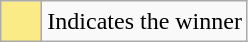<table class="wikitable">
<tr>
<td style="background:#FAEB86; height:20px; width:20px"></td>
<td>Indicates the winner</td>
</tr>
</table>
